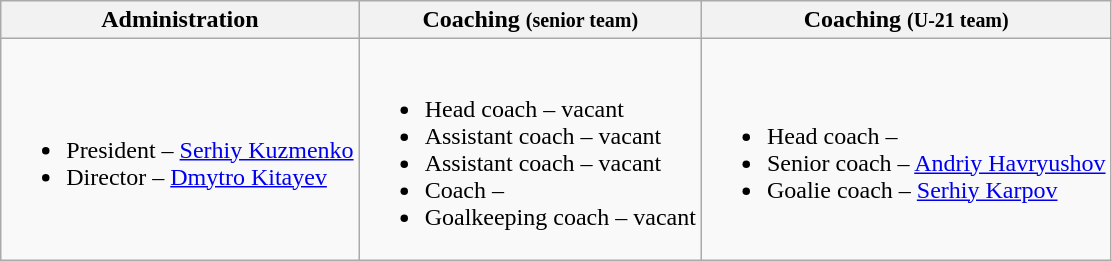<table class="wikitable">
<tr>
<th>Administration</th>
<th>Coaching <small>(senior team)</small> </th>
<th>Coaching <small>(U-21 team)</small> </th>
</tr>
<tr>
<td><br><ul><li>President – <a href='#'>Serhiy Kuzmenko</a></li><li>Director – <a href='#'>Dmytro Kitayev</a></li></ul></td>
<td><br><ul><li>Head coach – vacant</li><li>Assistant coach – vacant</li><li>Assistant coach – vacant</li><li>Coach –</li><li>Goalkeeping coach – vacant</li></ul></td>
<td><br><ul><li>Head coach –</li><li>Senior coach – <a href='#'>Andriy Havryushov</a></li><li>Goalie coach – <a href='#'>Serhiy Karpov</a></li></ul></td>
</tr>
</table>
